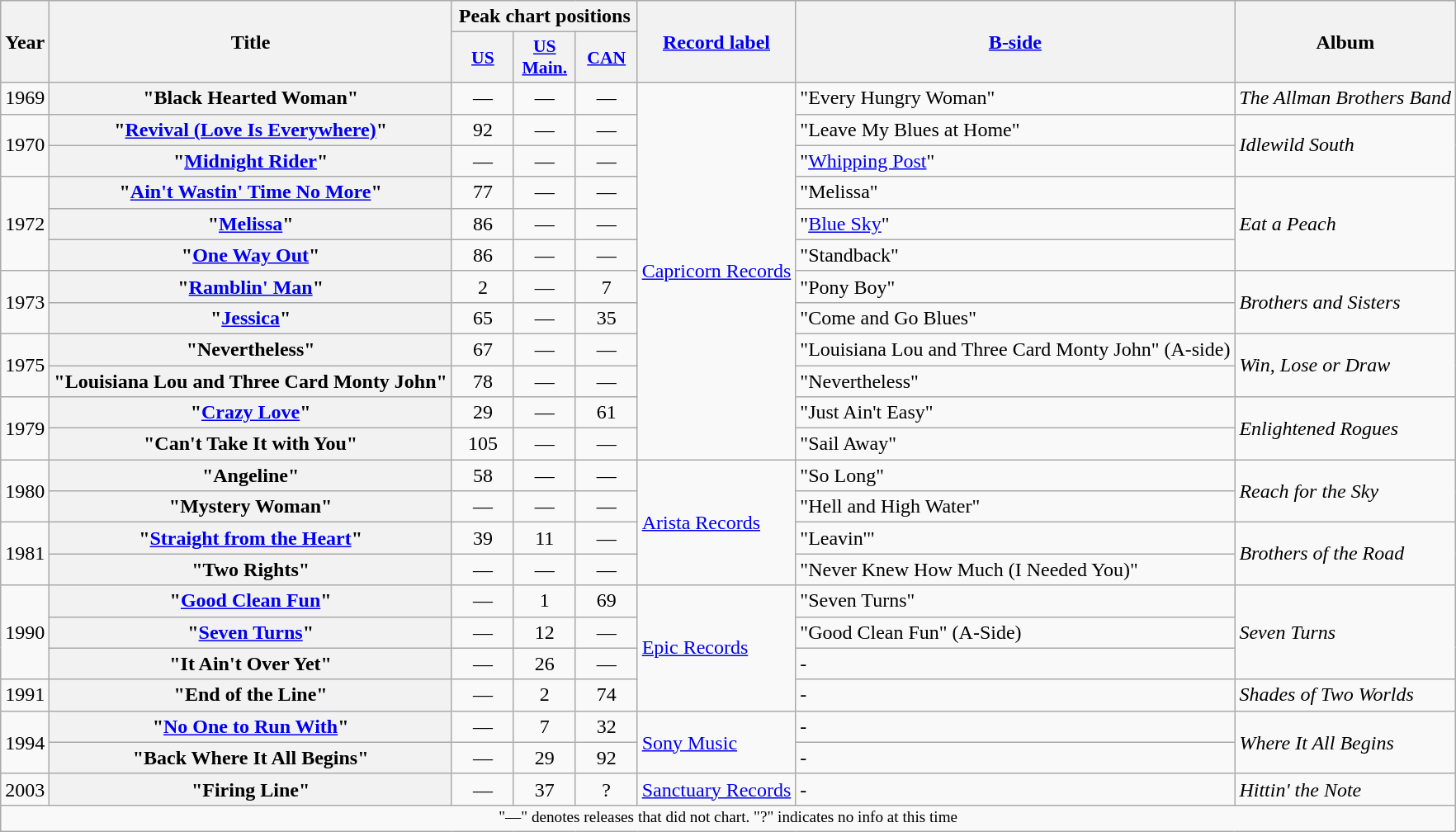<table class="wikitable plainrowheaders">
<tr>
<th rowspan="2">Year</th>
<th rowspan="2">Title</th>
<th colspan="3">Peak chart positions</th>
<th rowspan="2"><a href='#'>Record label</a></th>
<th rowspan="2"><a href='#'>B-side</a></th>
<th rowspan="2">Album</th>
</tr>
<tr>
<th scope="col" style="width:3em;font-size:90%;"><a href='#'>US</a></th>
<th scope="col" style="width:3em;font-size:90%;"><a href='#'>US Main.</a></th>
<th scope="col" style="width:3em;font-size:90%;"><a href='#'>CAN</a></th>
</tr>
<tr>
<td>1969</td>
<th scope="row">"Black Hearted Woman"</th>
<td align="center">—</td>
<td align="center">—</td>
<td align="center">—</td>
<td rowspan="12"><a href='#'>Capricorn Records</a></td>
<td>"Every Hungry Woman"</td>
<td><em>The Allman Brothers Band</em></td>
</tr>
<tr>
<td rowspan="2">1970</td>
<th scope="row">"<a href='#'>Revival (Love Is Everywhere)</a>"</th>
<td align="center">92</td>
<td align="center">—</td>
<td align="center">—</td>
<td>"Leave My Blues at Home"</td>
<td rowspan="2"><em>Idlewild South</em></td>
</tr>
<tr>
<th scope="row">"<a href='#'>Midnight Rider</a>"</th>
<td align="center">—</td>
<td align="center">—</td>
<td align="center">—</td>
<td>"<a href='#'>Whipping Post</a>"</td>
</tr>
<tr>
<td rowspan="3">1972</td>
<th scope="row">"<a href='#'>Ain't Wastin' Time No More</a>"</th>
<td align="center">77</td>
<td align="center">—</td>
<td align="center">—</td>
<td>"Melissa"</td>
<td rowspan="3"><em>Eat a Peach</em></td>
</tr>
<tr>
<th scope="row">"<a href='#'>Melissa</a>"</th>
<td align="center">86</td>
<td align="center">—</td>
<td align="center">—</td>
<td>"<a href='#'>Blue Sky</a>"</td>
</tr>
<tr>
<th scope="row">"<a href='#'>One Way Out</a>"</th>
<td align="center">86</td>
<td align="center">—</td>
<td align="center">—</td>
<td>"Standback"</td>
</tr>
<tr>
<td rowspan="2">1973</td>
<th scope="row">"<a href='#'>Ramblin' Man</a>"</th>
<td align="center">2</td>
<td align="center">—</td>
<td align="center">7</td>
<td>"Pony Boy"</td>
<td rowspan="2"><em>Brothers and Sisters</em></td>
</tr>
<tr>
<th scope="row">"<a href='#'>Jessica</a>"</th>
<td align="center">65</td>
<td align="center">—</td>
<td align="center">35</td>
<td>"Come and Go Blues"</td>
</tr>
<tr>
<td rowspan="2">1975</td>
<th scope="row">"Nevertheless"</th>
<td align="center">67</td>
<td align="center">—</td>
<td align="center">—</td>
<td>"Louisiana Lou and Three Card Monty John" (A-side)</td>
<td rowspan="2"><em>Win, Lose or Draw</em></td>
</tr>
<tr>
<th scope="row">"Louisiana Lou and Three Card Monty John"</th>
<td align="center">78</td>
<td align="center">—</td>
<td align="center">—</td>
<td>"Nevertheless"</td>
</tr>
<tr>
<td rowspan="2">1979</td>
<th scope="row">"<a href='#'>Crazy Love</a>"</th>
<td align="center">29</td>
<td align="center">—</td>
<td align="center">61</td>
<td>"Just Ain't Easy"</td>
<td rowspan="2"><em>Enlightened Rogues</em></td>
</tr>
<tr>
<th scope="row">"Can't Take It with You"</th>
<td align="center">105</td>
<td align="center">—</td>
<td align="center">—</td>
<td>"Sail Away"</td>
</tr>
<tr>
<td rowspan="2">1980</td>
<th scope="row">"Angeline"</th>
<td align="center">58</td>
<td align="center">—</td>
<td align="center">—</td>
<td rowspan="4"><a href='#'>Arista Records</a></td>
<td>"So Long"</td>
<td rowspan="2"><em>Reach for the Sky</em></td>
</tr>
<tr>
<th scope="row">"Mystery Woman"</th>
<td align="center">—</td>
<td align="center">—</td>
<td align="center">—</td>
<td>"Hell and High Water"</td>
</tr>
<tr>
<td rowspan="2">1981</td>
<th scope="row">"<a href='#'>Straight from the Heart</a>"</th>
<td align="center">39</td>
<td align="center">11</td>
<td align="center">—</td>
<td>"Leavin'"</td>
<td rowspan="2"><em>Brothers of the Road</em></td>
</tr>
<tr>
<th scope="row">"Two Rights"</th>
<td align="center">—</td>
<td align="center">—</td>
<td align="center">—</td>
<td>"Never Knew How Much (I Needed You)"</td>
</tr>
<tr>
<td rowspan="3">1990</td>
<th scope="row">"<a href='#'>Good Clean Fun</a>"</th>
<td align="center">—</td>
<td align="center">1</td>
<td align="center">69</td>
<td rowspan="4"><a href='#'>Epic Records</a></td>
<td>"Seven Turns"</td>
<td rowspan="3"><em>Seven Turns</em></td>
</tr>
<tr>
<th scope="row">"<a href='#'>Seven Turns</a>"</th>
<td align="center">—</td>
<td align="center">12</td>
<td align="center">—</td>
<td>"Good Clean Fun" (A-Side)</td>
</tr>
<tr>
<th scope="row">"It Ain't Over Yet"</th>
<td align="center">—</td>
<td align="center">26</td>
<td align="center">—</td>
<td>-</td>
</tr>
<tr>
<td>1991</td>
<th scope="row">"End of the Line"</th>
<td align="center">—</td>
<td align="center">2</td>
<td align="center">74</td>
<td>-</td>
<td><em>Shades of Two Worlds</em></td>
</tr>
<tr>
<td rowspan="2">1994</td>
<th scope="row">"<a href='#'>No One to Run With</a>"</th>
<td align="center">—</td>
<td align="center">7</td>
<td align="center">32</td>
<td rowspan="2"><a href='#'>Sony Music</a></td>
<td>-</td>
<td rowspan="2"><em>Where It All Begins</em></td>
</tr>
<tr>
<th scope="row">"Back Where It All Begins"</th>
<td align="center">—</td>
<td align="center">29</td>
<td align="center">92</td>
<td>-</td>
</tr>
<tr>
<td>2003</td>
<th scope="row">"Firing Line"</th>
<td align="center">—</td>
<td align="center">37</td>
<td align="center">?</td>
<td><a href='#'>Sanctuary Records</a></td>
<td>-</td>
<td><em>Hittin' the Note</em></td>
</tr>
<tr>
<td align="center" colspan="11" style="font-size:80%">"—" denotes releases that did not chart. "?" indicates no info at this time</td>
</tr>
</table>
